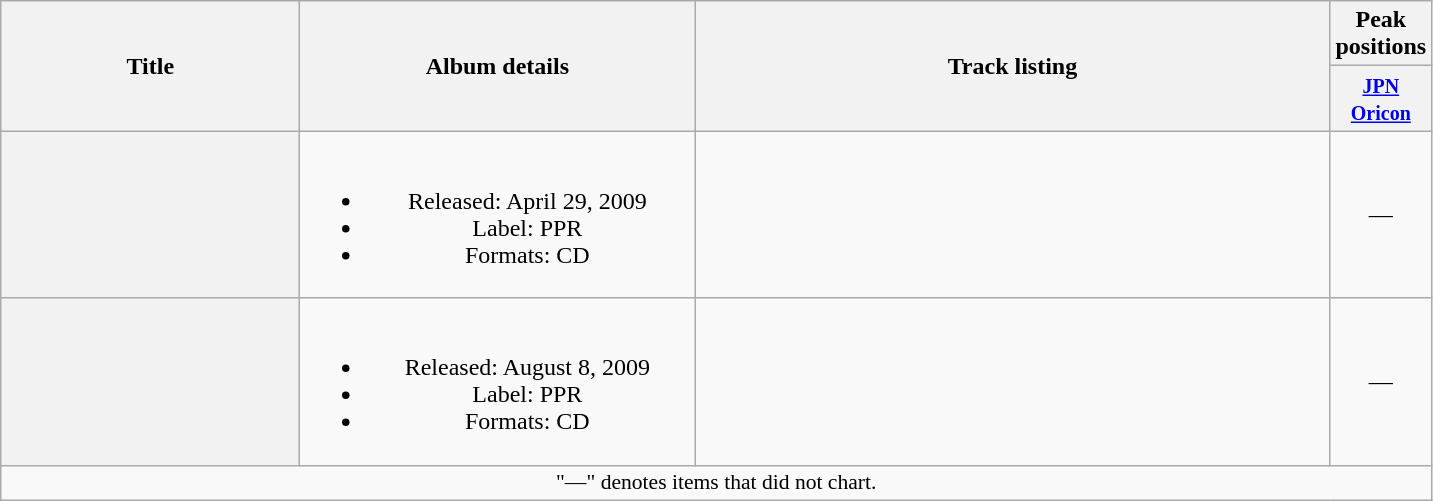<table class="wikitable plainrowheaders" style="text-align:center;">
<tr>
<th style="width:12em;" rowspan="2">Title</th>
<th style="width:16em;" rowspan="2">Album details</th>
<th style="width:26em;" rowspan="2">Track listing</th>
<th>Peak positions</th>
</tr>
<tr>
<th style="width:2.5em;"><small><a href='#'>JPN<br>Oricon</a></small><br></th>
</tr>
<tr>
<th scope="row"></th>
<td><br><ul><li>Released: April 29, 2009 </li><li>Label: PPR</li><li>Formats: CD </li></ul></td>
<td><br></td>
<td>—</td>
</tr>
<tr>
<th scope="row"></th>
<td><br><ul><li>Released: August 8, 2009 </li><li>Label: PPR</li><li>Formats: CD </li></ul></td>
<td><br></td>
<td>—</td>
</tr>
<tr>
<td colspan="12" align="center" style="font-size:90%;">"—" denotes items that did not chart.</td>
</tr>
</table>
